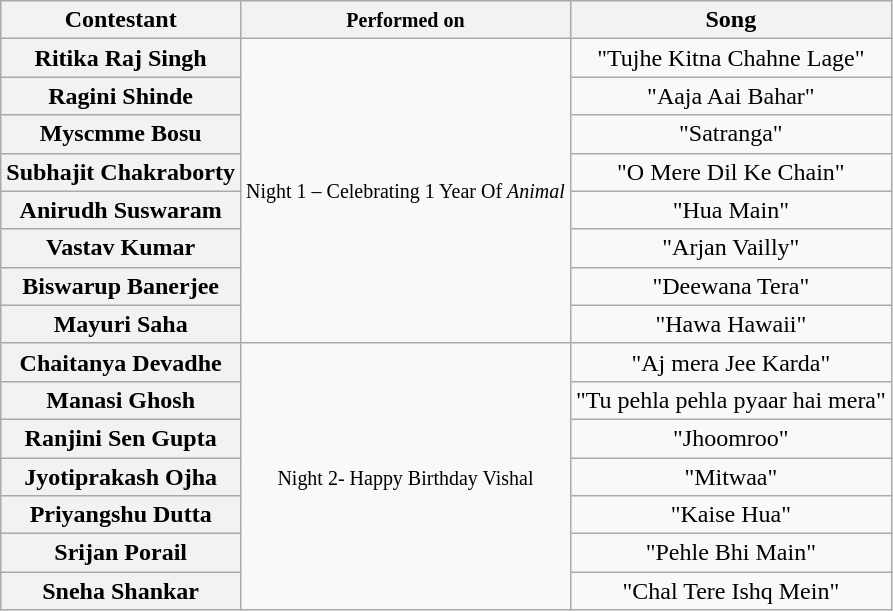<table class="wikitable unsortable" style="text-align:center;">
<tr>
<th scope="col">Contestant</th>
<th><small>Performed on</small></th>
<th scope="col">Song</th>
</tr>
<tr>
<th>Ritika Raj Singh</th>
<td rowspan="8"><small>Night 1 – Celebrating 1 Year Of <em>Animal</em></small></td>
<td>"Tujhe Kitna Chahne Lage"</td>
</tr>
<tr>
<th>Ragini Shinde</th>
<td>"Aaja Aai Bahar"</td>
</tr>
<tr>
<th>Myscmme Bosu</th>
<td>"Satranga"</td>
</tr>
<tr>
<th>Subhajit Chakraborty</th>
<td>"O Mere Dil Ke Chain"</td>
</tr>
<tr>
<th>Anirudh Suswaram</th>
<td>"Hua Main"</td>
</tr>
<tr>
<th>Vastav Kumar</th>
<td>"Arjan Vailly"</td>
</tr>
<tr>
<th>Biswarup Banerjee</th>
<td>"Deewana Tera"</td>
</tr>
<tr>
<th>Mayuri Saha</th>
<td>"Hawa Hawaii"</td>
</tr>
<tr>
<th>Chaitanya Devadhe</th>
<td rowspan="8"><small>Night 2- Happy Birthday Vishal</small></td>
<td>"Aj mera Jee Karda"</td>
</tr>
<tr>
<th>Manasi Ghosh</th>
<td>"Tu pehla pehla pyaar hai mera"</td>
</tr>
<tr>
<th>Ranjini Sen Gupta</th>
<td>"Jhoomroo"</td>
</tr>
<tr>
<th>Jyotiprakash Ojha</th>
<td>"Mitwaa"</td>
</tr>
<tr>
<th>Priyangshu Dutta</th>
<td>"Kaise Hua"</td>
</tr>
<tr>
<th>Srijan Porail</th>
<td>"Pehle Bhi Main"</td>
</tr>
<tr>
<th>Sneha Shankar</th>
<td>"Chal Tere Ishq Mein"</td>
</tr>
</table>
